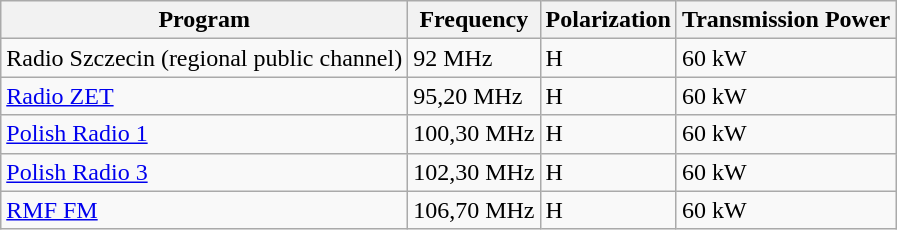<table class="wikitable">
<tr>
<th>Program</th>
<th>Frequency</th>
<th>Polarization</th>
<th>Transmission Power</th>
</tr>
<tr>
<td>Radio Szczecin (regional public channel)</td>
<td>92 MHz</td>
<td>H</td>
<td>60 kW</td>
</tr>
<tr>
<td><a href='#'>Radio ZET</a></td>
<td>95,20 MHz</td>
<td>H</td>
<td>60 kW</td>
</tr>
<tr>
<td><a href='#'>Polish Radio 1</a></td>
<td>100,30 MHz</td>
<td>H</td>
<td>60 kW</td>
</tr>
<tr>
<td><a href='#'>Polish Radio 3</a></td>
<td>102,30 MHz</td>
<td>H</td>
<td>60 kW</td>
</tr>
<tr>
<td><a href='#'>RMF FM</a></td>
<td>106,70 MHz</td>
<td>H</td>
<td>60 kW</td>
</tr>
</table>
